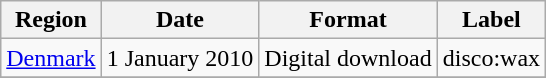<table class=wikitable>
<tr>
<th>Region</th>
<th>Date</th>
<th>Format</th>
<th>Label</th>
</tr>
<tr>
<td><a href='#'>Denmark</a></td>
<td>1 January 2010</td>
<td>Digital download</td>
<td>disco:wax</td>
</tr>
<tr>
</tr>
</table>
